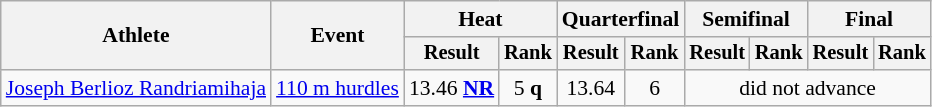<table class=wikitable style="font-size:90%">
<tr>
<th rowspan="2">Athlete</th>
<th rowspan="2">Event</th>
<th colspan="2">Heat</th>
<th colspan="2">Quarterfinal</th>
<th colspan="2">Semifinal</th>
<th colspan="2">Final</th>
</tr>
<tr style="font-size:95%">
<th>Result</th>
<th>Rank</th>
<th>Result</th>
<th>Rank</th>
<th>Result</th>
<th>Rank</th>
<th>Result</th>
<th>Rank</th>
</tr>
<tr align=center>
<td align=left><a href='#'>Joseph Berlioz Randriamihaja</a></td>
<td align=left><a href='#'>110 m hurdles</a></td>
<td>13.46 <strong><a href='#'>NR</a></strong></td>
<td>5 <strong>q</strong></td>
<td>13.64</td>
<td>6</td>
<td colspan=4>did not advance</td>
</tr>
</table>
